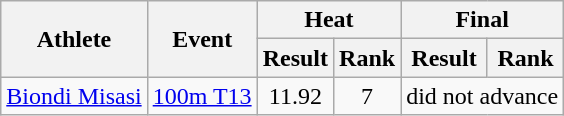<table class="wikitable">
<tr>
<th rowspan="2">Athlete</th>
<th rowspan="2">Event</th>
<th colspan="2">Heat</th>
<th colspan="2">Final</th>
</tr>
<tr>
<th>Result</th>
<th>Rank</th>
<th>Result</th>
<th>Rank</th>
</tr>
<tr align=center>
<td align=left><a href='#'>Biondi Misasi</a></td>
<td align=left><a href='#'>100m T13</a></td>
<td>11.92</td>
<td>7</td>
<td colspan=2>did not advance</td>
</tr>
</table>
